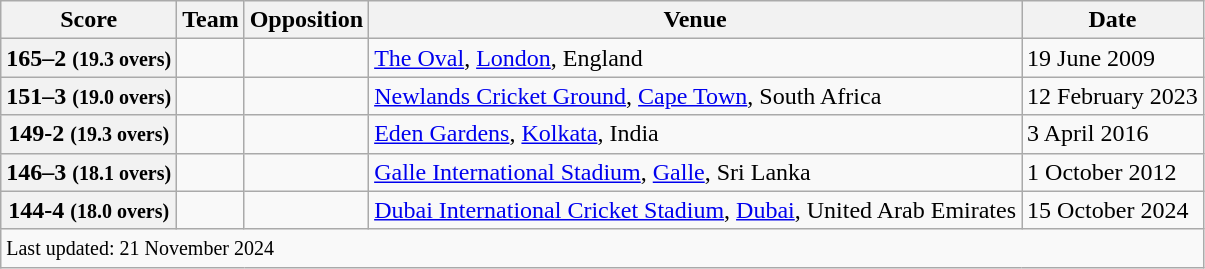<table class="wikitable sortable">
<tr>
<th>Score</th>
<th>Team</th>
<th>Opposition</th>
<th>Venue</th>
<th>Date</th>
</tr>
<tr>
<th>165–2 <small>(19.3 overs)</small></th>
<td></td>
<td></td>
<td><a href='#'>The Oval</a>, <a href='#'>London</a>, England</td>
<td>19 June 2009</td>
</tr>
<tr>
<th>151–3 <small>(19.0 overs)</small></th>
<td></td>
<td></td>
<td><a href='#'>Newlands Cricket Ground</a>, <a href='#'>Cape Town</a>, South Africa</td>
<td>12 February 2023</td>
</tr>
<tr>
<th>149-2 <small>(19.3 overs)</small></th>
<td></td>
<td></td>
<td><a href='#'>Eden Gardens</a>, <a href='#'>Kolkata</a>, India</td>
<td>3 April 2016</td>
</tr>
<tr>
<th>146–3 <small>(18.1 overs)</small></th>
<td></td>
<td></td>
<td><a href='#'>Galle International Stadium</a>, <a href='#'>Galle</a>, Sri Lanka</td>
<td>1 October 2012</td>
</tr>
<tr>
<th>144-4 <small>(18.0 overs)</small></th>
<td></td>
<td></td>
<td><a href='#'>Dubai International Cricket Stadium</a>, <a href='#'>Dubai</a>, United Arab Emirates</td>
<td>15 October 2024</td>
</tr>
<tr>
<td colspan="5"><small>Last updated: 21 November 2024</small></td>
</tr>
</table>
